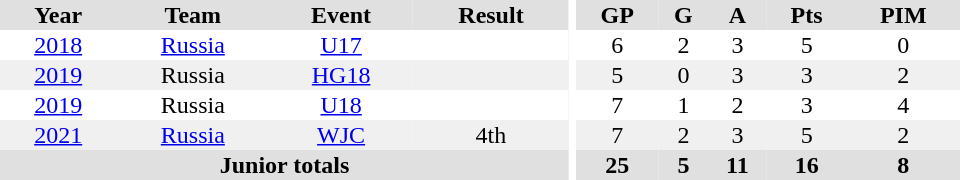<table border="0" cellpadding="1" cellspacing="0" ID="Table3" style="text-align:center; width:40em">
<tr bgcolor="#e0e0e0">
<th>Year</th>
<th>Team</th>
<th>Event</th>
<th>Result</th>
<th rowspan="99" bgcolor="#ffffff"></th>
<th>GP</th>
<th>G</th>
<th>A</th>
<th>Pts</th>
<th>PIM</th>
</tr>
<tr>
<td><a href='#'>2018</a></td>
<td><a href='#'>Russia</a></td>
<td><a href='#'>U17</a></td>
<td></td>
<td>6</td>
<td>2</td>
<td>3</td>
<td>5</td>
<td>0</td>
</tr>
<tr bgcolor="#f0f0f0">
<td><a href='#'>2019</a></td>
<td>Russia</td>
<td><a href='#'>HG18</a></td>
<td></td>
<td>5</td>
<td>0</td>
<td>3</td>
<td>3</td>
<td>2</td>
</tr>
<tr>
<td><a href='#'>2019</a></td>
<td>Russia</td>
<td><a href='#'>U18</a></td>
<td></td>
<td>7</td>
<td>1</td>
<td>2</td>
<td>3</td>
<td>4</td>
</tr>
<tr bgcolor="#f0f0f0">
<td><a href='#'>2021</a></td>
<td><a href='#'>Russia</a></td>
<td><a href='#'>WJC</a></td>
<td>4th</td>
<td>7</td>
<td>2</td>
<td>3</td>
<td>5</td>
<td>2</td>
</tr>
<tr ALIGN="center" bgcolor="#e0e0e0">
<th colspan=4>Junior totals</th>
<th>25</th>
<th>5</th>
<th>11</th>
<th>16</th>
<th>8</th>
</tr>
</table>
